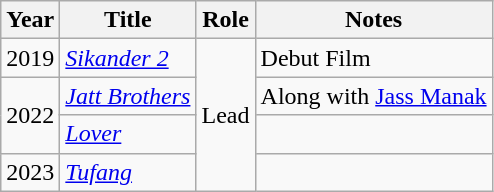<table class="wikitable">
<tr>
<th>Year</th>
<th>Title</th>
<th>Role</th>
<th>Notes</th>
</tr>
<tr>
<td>2019</td>
<td><em><a href='#'>Sikander 2</a></em></td>
<td rowspan="4">Lead</td>
<td>Debut Film</td>
</tr>
<tr>
<td rowspan="2">2022</td>
<td><em><a href='#'>Jatt Brothers</a> </em></td>
<td>Along with <a href='#'>Jass Manak</a></td>
</tr>
<tr>
<td><em><a href='#'>Lover</a></em></td>
<td></td>
</tr>
<tr>
<td>2023</td>
<td><a href='#'><em>Tufang</em></a></td>
<td></td>
</tr>
</table>
